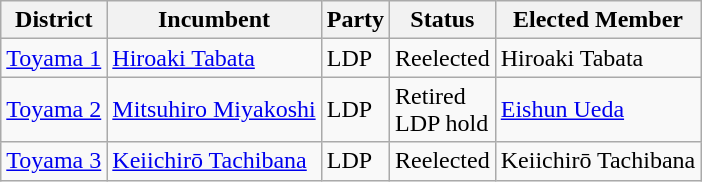<table class="wikitable">
<tr>
<th>District</th>
<th>Incumbent</th>
<th>Party</th>
<th>Status</th>
<th>Elected Member</th>
</tr>
<tr>
<td><a href='#'>Toyama 1</a></td>
<td><a href='#'>Hiroaki Tabata</a></td>
<td>LDP</td>
<td>Reelected</td>
<td>Hiroaki Tabata</td>
</tr>
<tr>
<td><a href='#'>Toyama 2</a></td>
<td><a href='#'>Mitsuhiro Miyakoshi</a></td>
<td>LDP</td>
<td>Retired<br>LDP hold</td>
<td><a href='#'>Eishun Ueda</a></td>
</tr>
<tr>
<td><a href='#'>Toyama 3</a></td>
<td><a href='#'>Keiichirō Tachibana</a></td>
<td>LDP</td>
<td>Reelected</td>
<td>Keiichirō Tachibana</td>
</tr>
</table>
